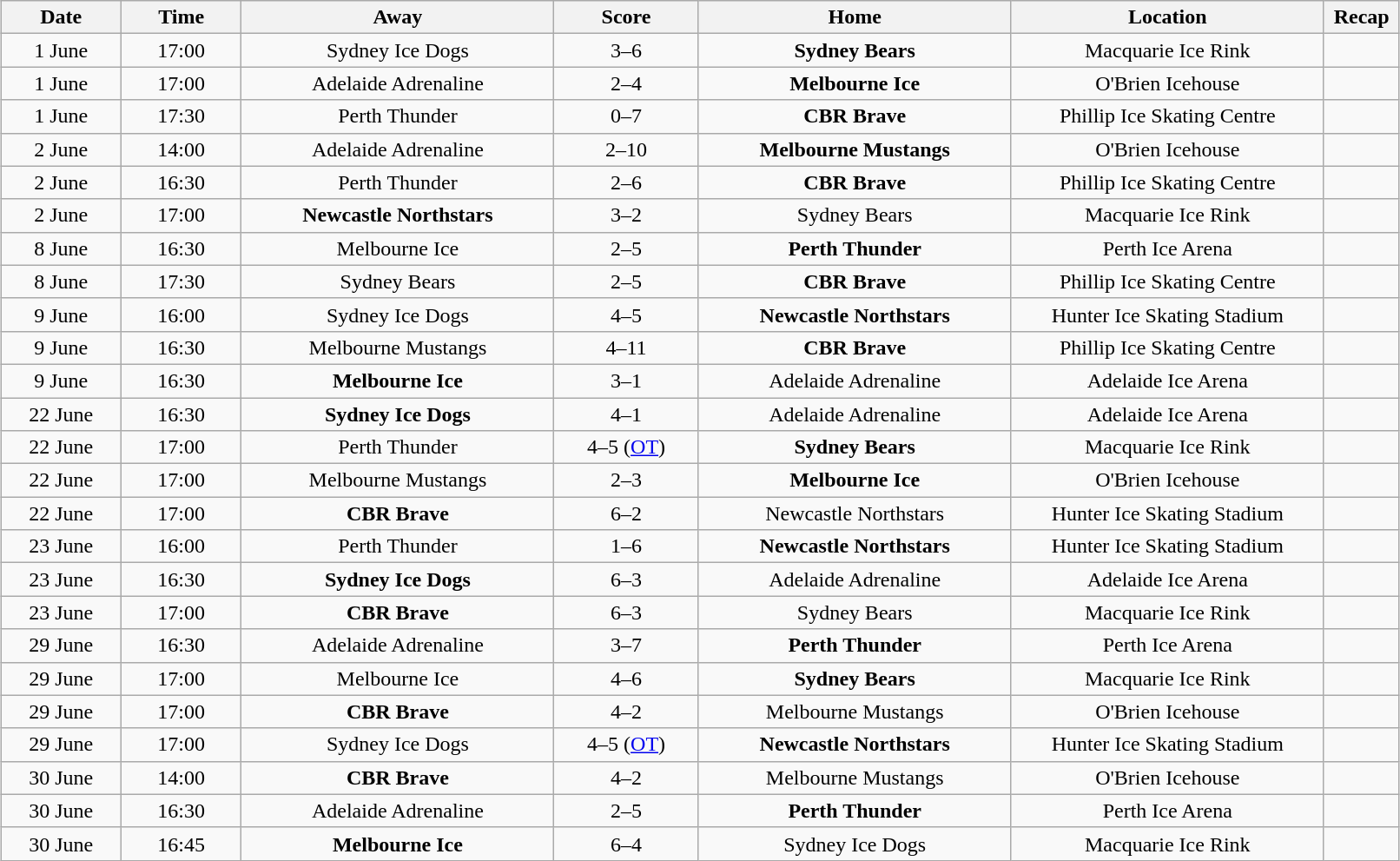<table class="wikitable" width="85%" style="margin: 1em auto 1em auto">
<tr>
<th width="5%">Date</th>
<th width="5%">Time</th>
<th width="13%">Away</th>
<th width="6%">Score</th>
<th width="13%">Home</th>
<th width="13%">Location</th>
<th width="1%">Recap</th>
</tr>
<tr align="center">
<td>1 June</td>
<td>17:00</td>
<td>Sydney Ice Dogs</td>
<td>3–6</td>
<td><strong>Sydney Bears</strong></td>
<td>Macquarie Ice Rink</td>
<td></td>
</tr>
<tr align="center">
<td>1 June</td>
<td>17:00</td>
<td>Adelaide Adrenaline</td>
<td>2–4</td>
<td><strong>Melbourne Ice</strong></td>
<td>O'Brien Icehouse</td>
<td></td>
</tr>
<tr align="center">
<td>1 June</td>
<td>17:30</td>
<td>Perth Thunder</td>
<td>0–7</td>
<td><strong>CBR Brave</strong></td>
<td>Phillip Ice Skating Centre</td>
<td></td>
</tr>
<tr align="center">
<td>2 June</td>
<td>14:00</td>
<td>Adelaide Adrenaline</td>
<td>2–10</td>
<td><strong>Melbourne Mustangs</strong></td>
<td>O'Brien Icehouse</td>
<td></td>
</tr>
<tr align="center">
<td>2 June</td>
<td>16:30</td>
<td>Perth Thunder</td>
<td>2–6</td>
<td><strong>CBR Brave</strong></td>
<td>Phillip Ice Skating Centre</td>
<td></td>
</tr>
<tr align="center">
<td>2 June</td>
<td>17:00</td>
<td><strong>Newcastle Northstars</strong></td>
<td>3–2</td>
<td>Sydney Bears</td>
<td>Macquarie Ice Rink</td>
<td></td>
</tr>
<tr align="center">
<td>8 June</td>
<td>16:30</td>
<td>Melbourne Ice</td>
<td>2–5</td>
<td><strong>Perth Thunder</strong></td>
<td>Perth Ice Arena</td>
<td></td>
</tr>
<tr align="center">
<td>8 June</td>
<td>17:30</td>
<td>Sydney Bears</td>
<td>2–5</td>
<td><strong>CBR Brave</strong></td>
<td>Phillip Ice Skating Centre</td>
<td></td>
</tr>
<tr align="center">
<td>9 June</td>
<td>16:00</td>
<td>Sydney Ice Dogs</td>
<td>4–5</td>
<td><strong>Newcastle Northstars</strong></td>
<td>Hunter Ice Skating Stadium</td>
<td></td>
</tr>
<tr align="center">
<td>9 June</td>
<td>16:30</td>
<td>Melbourne Mustangs</td>
<td>4–11</td>
<td><strong>CBR Brave</strong></td>
<td>Phillip Ice Skating Centre</td>
<td></td>
</tr>
<tr align="center">
<td>9 June</td>
<td>16:30</td>
<td><strong>Melbourne Ice</strong></td>
<td>3–1</td>
<td>Adelaide Adrenaline</td>
<td>Adelaide Ice Arena</td>
<td></td>
</tr>
<tr align="center">
<td>22 June</td>
<td>16:30</td>
<td><strong>Sydney Ice Dogs</strong></td>
<td>4–1</td>
<td>Adelaide Adrenaline</td>
<td>Adelaide Ice Arena</td>
<td></td>
</tr>
<tr align="center">
<td>22 June</td>
<td>17:00</td>
<td>Perth Thunder</td>
<td>4–5 (<a href='#'>OT</a>)</td>
<td><strong>Sydney Bears</strong></td>
<td>Macquarie Ice Rink</td>
<td></td>
</tr>
<tr align="center">
<td>22 June</td>
<td>17:00</td>
<td>Melbourne Mustangs</td>
<td>2–3</td>
<td><strong>Melbourne Ice</strong></td>
<td>O'Brien Icehouse</td>
<td></td>
</tr>
<tr align="center">
<td>22 June</td>
<td>17:00</td>
<td><strong>CBR Brave</strong></td>
<td>6–2</td>
<td>Newcastle Northstars</td>
<td>Hunter Ice Skating Stadium</td>
<td></td>
</tr>
<tr align="center">
<td>23 June</td>
<td>16:00</td>
<td>Perth Thunder</td>
<td>1–6</td>
<td><strong>Newcastle Northstars</strong></td>
<td>Hunter Ice Skating Stadium</td>
<td></td>
</tr>
<tr align="center">
<td>23 June</td>
<td>16:30</td>
<td><strong>Sydney Ice Dogs</strong></td>
<td>6–3</td>
<td>Adelaide Adrenaline</td>
<td>Adelaide Ice Arena</td>
<td></td>
</tr>
<tr align="center">
<td>23 June</td>
<td>17:00</td>
<td><strong>CBR Brave</strong></td>
<td>6–3</td>
<td>Sydney Bears</td>
<td>Macquarie Ice Rink</td>
<td></td>
</tr>
<tr align="center">
<td>29 June</td>
<td>16:30</td>
<td>Adelaide Adrenaline</td>
<td>3–7</td>
<td><strong>Perth Thunder</strong></td>
<td>Perth Ice Arena</td>
<td></td>
</tr>
<tr align="center">
<td>29 June</td>
<td>17:00</td>
<td>Melbourne Ice</td>
<td>4–6</td>
<td><strong>Sydney Bears</strong></td>
<td>Macquarie Ice Rink</td>
<td></td>
</tr>
<tr align="center">
<td>29 June</td>
<td>17:00</td>
<td><strong>CBR Brave</strong></td>
<td>4–2</td>
<td>Melbourne Mustangs</td>
<td>O'Brien Icehouse</td>
<td></td>
</tr>
<tr align="center">
<td>29 June</td>
<td>17:00</td>
<td>Sydney Ice Dogs</td>
<td>4–5 (<a href='#'>OT</a>)</td>
<td><strong>Newcastle Northstars</strong></td>
<td>Hunter Ice Skating Stadium</td>
<td></td>
</tr>
<tr align="center">
<td>30 June</td>
<td>14:00</td>
<td><strong>CBR Brave</strong></td>
<td>4–2</td>
<td>Melbourne Mustangs</td>
<td>O'Brien Icehouse</td>
<td></td>
</tr>
<tr align="center">
<td>30 June</td>
<td>16:30</td>
<td>Adelaide Adrenaline</td>
<td>2–5</td>
<td><strong>Perth Thunder</strong></td>
<td>Perth Ice Arena</td>
<td></td>
</tr>
<tr align="center">
<td>30 June</td>
<td>16:45</td>
<td><strong>Melbourne Ice</strong></td>
<td>6–4</td>
<td>Sydney Ice Dogs</td>
<td>Macquarie Ice Rink</td>
<td></td>
</tr>
</table>
